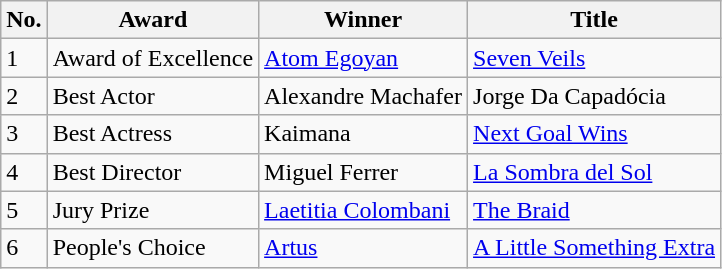<table class="wikitable">
<tr>
<th>No.</th>
<th>Award</th>
<th>Winner</th>
<th>Title</th>
</tr>
<tr>
<td>1</td>
<td>Award of Excellence</td>
<td><a href='#'>Atom Egoyan</a></td>
<td><a href='#'>Seven Veils</a></td>
</tr>
<tr>
<td>2</td>
<td>Best Actor</td>
<td>Alexandre Machafer</td>
<td>Jorge Da Capadócia</td>
</tr>
<tr>
<td>3</td>
<td>Best Actress</td>
<td>Kaimana</td>
<td><a href='#'>Next Goal Wins</a></td>
</tr>
<tr>
<td>4</td>
<td>Best Director</td>
<td>Miguel Ferrer</td>
<td><a href='#'>La Sombra del Sol</a></td>
</tr>
<tr>
<td>5</td>
<td>Jury Prize</td>
<td><a href='#'>Laetitia Colombani</a></td>
<td><a href='#'>The Braid</a></td>
</tr>
<tr>
<td>6</td>
<td>People's Choice</td>
<td><a href='#'>Artus</a></td>
<td><a href='#'>A Little Something Extra</a></td>
</tr>
</table>
